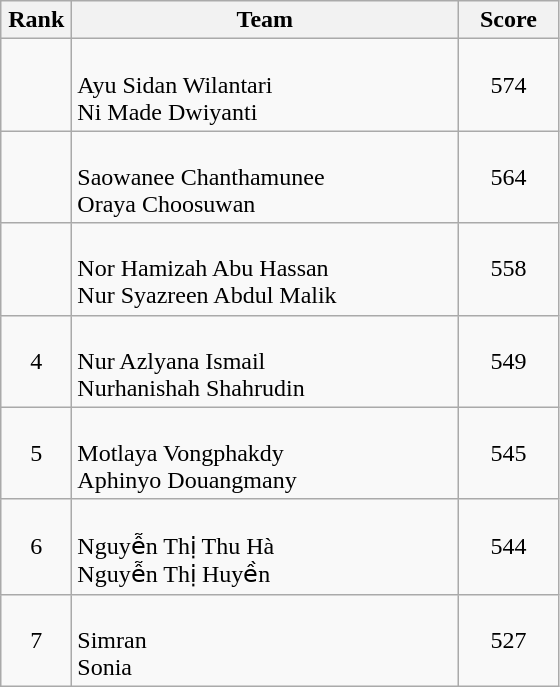<table class=wikitable style="text-align:center">
<tr>
<th width=40>Rank</th>
<th width=250>Team</th>
<th width=60>Score</th>
</tr>
<tr>
<td></td>
<td align=left><br>Ayu Sidan Wilantari<br>Ni Made Dwiyanti</td>
<td>574</td>
</tr>
<tr>
<td></td>
<td align=left><br>Saowanee Chanthamunee<br>Oraya Choosuwan</td>
<td>564</td>
</tr>
<tr>
<td></td>
<td align=left><br>Nor Hamizah Abu Hassan<br>Nur Syazreen Abdul Malik</td>
<td>558</td>
</tr>
<tr>
<td>4</td>
<td align=left><br>Nur Azlyana Ismail<br>Nurhanishah Shahrudin</td>
<td>549</td>
</tr>
<tr>
<td>5</td>
<td align=left><br>Motlaya Vongphakdy<br>Aphinyo Douangmany</td>
<td>545</td>
</tr>
<tr>
<td>6</td>
<td align=left><br>Nguyễn Thị Thu Hà<br>Nguyễn Thị Huyền</td>
<td>544</td>
</tr>
<tr>
<td>7</td>
<td align=left><br>Simran<br>Sonia</td>
<td>527</td>
</tr>
</table>
